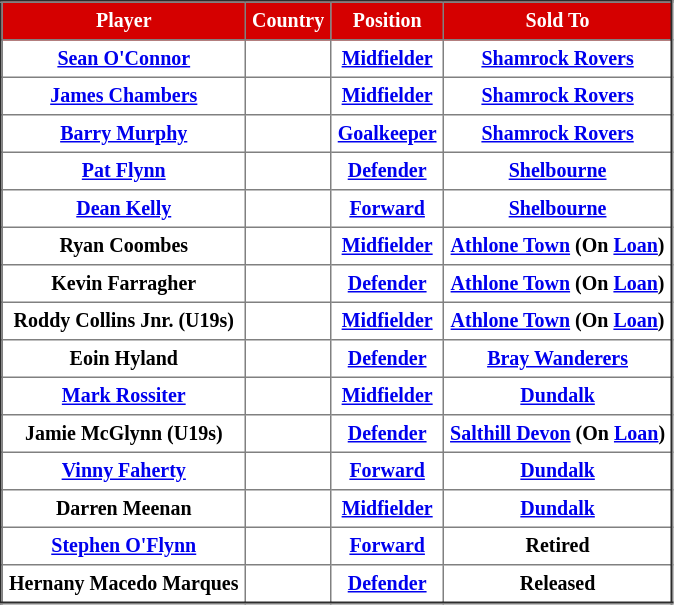<table border="2" cellpadding="4" style="border-collapse:collapse; text-align:center; font-size:smaller;">
<tr style="background:#d50000; color:white">
<th>Player</th>
<th>Country</th>
<th>Position</th>
<th>Sold To</th>
</tr>
<tr bgcolor="">
<th><a href='#'>Sean O'Connor</a></th>
<th></th>
<th><a href='#'>Midfielder</a></th>
<th> <a href='#'>Shamrock Rovers</a></th>
</tr>
<tr bgcolor="">
<th><a href='#'>James Chambers</a></th>
<th></th>
<th><a href='#'>Midfielder</a></th>
<th> <a href='#'>Shamrock Rovers</a></th>
</tr>
<tr bgcolor="">
<th><a href='#'>Barry Murphy</a></th>
<th></th>
<th><a href='#'>Goalkeeper</a></th>
<th> <a href='#'>Shamrock Rovers</a></th>
</tr>
<tr bgcolor="">
<th><a href='#'>Pat Flynn</a></th>
<th></th>
<th><a href='#'>Defender</a></th>
<th> <a href='#'>Shelbourne</a></th>
</tr>
<tr bgcolor="">
<th><a href='#'>Dean Kelly</a></th>
<th></th>
<th><a href='#'>Forward</a></th>
<th> <a href='#'>Shelbourne</a></th>
</tr>
<tr bgcolor="">
<th>Ryan Coombes</th>
<th></th>
<th><a href='#'>Midfielder</a></th>
<th> <a href='#'>Athlone Town</a> (On <a href='#'>Loan</a>)</th>
</tr>
<tr bgcolor="">
<th>Kevin Farragher</th>
<th></th>
<th><a href='#'>Defender</a></th>
<th> <a href='#'>Athlone Town</a> (On <a href='#'>Loan</a>)</th>
</tr>
<tr bgcolor="">
<th>Roddy Collins Jnr. (U19s)</th>
<th></th>
<th><a href='#'>Midfielder</a></th>
<th> <a href='#'>Athlone Town</a> (On <a href='#'>Loan</a>)</th>
</tr>
<tr bgcolor="">
<th>Eoin Hyland</th>
<th></th>
<th><a href='#'>Defender</a></th>
<th> <a href='#'>Bray Wanderers</a></th>
</tr>
<tr bgcolor="">
<th><a href='#'>Mark Rossiter</a></th>
<th></th>
<th><a href='#'>Midfielder</a></th>
<th> <a href='#'>Dundalk</a></th>
</tr>
<tr bgcolor="">
<th>Jamie McGlynn (U19s)</th>
<th></th>
<th><a href='#'>Defender</a></th>
<th> <a href='#'>Salthill Devon</a> (On <a href='#'>Loan</a>)</th>
</tr>
<tr bgcolor="">
<th><a href='#'>Vinny Faherty</a></th>
<th></th>
<th><a href='#'>Forward</a></th>
<th> <a href='#'>Dundalk</a></th>
</tr>
<tr bgcolor="">
<th>Darren Meenan</th>
<th></th>
<th><a href='#'>Midfielder</a></th>
<th> <a href='#'>Dundalk</a></th>
</tr>
<tr bgcolor="">
<th><a href='#'>Stephen O'Flynn</a></th>
<th></th>
<th><a href='#'>Forward</a></th>
<th>Retired</th>
</tr>
<tr bgcolor="">
<th>Hernany Macedo Marques</th>
<th></th>
<th><a href='#'>Defender</a></th>
<th>Released</th>
</tr>
</table>
